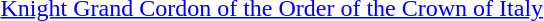<table>
<tr>
<td rowspan=2 style="width:60px; vertical-align:top;"></td>
<td><a href='#'>Knight Grand Cordon of the Order of the Crown of Italy</a></td>
</tr>
<tr>
<td></td>
</tr>
</table>
